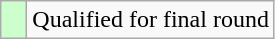<table class="wikitable">
<tr>
<td style="width:10px; background:#cfc"></td>
<td>Qualified for final round</td>
</tr>
</table>
